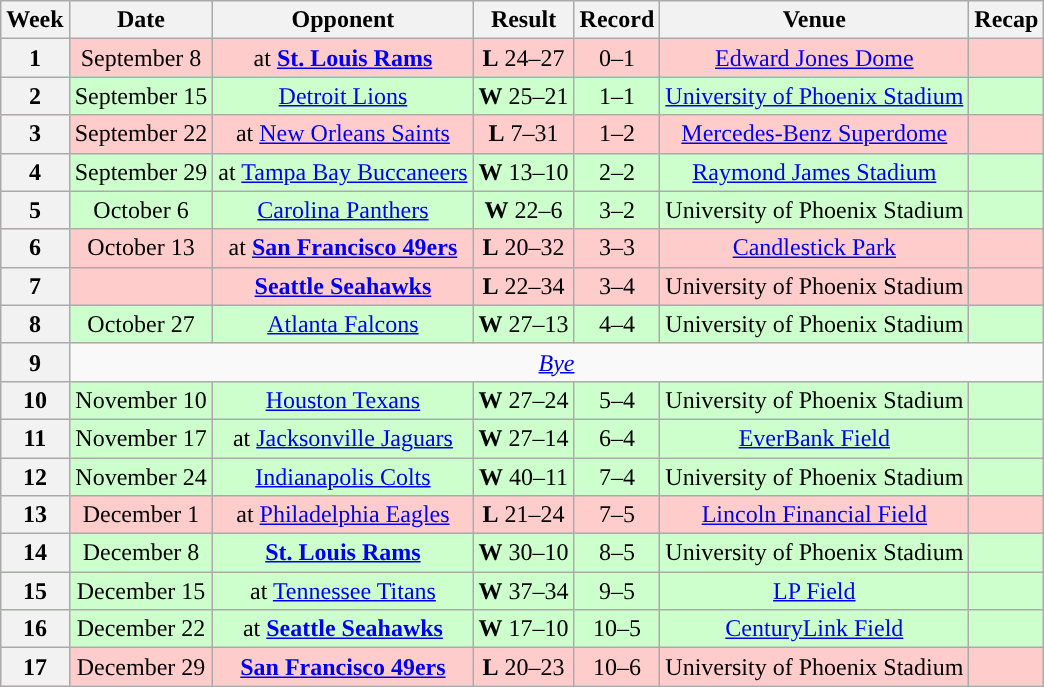<table class="wikitable" style="text-align:center">
<tr>
<th>Week</th>
<th>Date</th>
<th>Opponent</th>
<th>Result</th>
<th>Record</th>
<th>Venue</th>
<th>Recap</th>
</tr>
<tr style="background:#fcc; text-align:center;">
<th>1</th>
<td>September 8</td>
<td>at <strong><a href='#'>St. Louis Rams</a></strong></td>
<td><strong>L</strong> 24–27</td>
<td>0–1</td>
<td><a href='#'>Edward Jones Dome</a></td>
<td></td>
</tr>
<tr style="background:#cfc; text-align:center;">
<th>2</th>
<td>September 15</td>
<td><a href='#'>Detroit Lions</a></td>
<td><strong>W</strong> 25–21</td>
<td>1–1</td>
<td><a href='#'>University of Phoenix Stadium</a></td>
<td></td>
</tr>
<tr style="background:#fcc">
<th>3</th>
<td>September 22</td>
<td>at <a href='#'>New Orleans Saints</a></td>
<td><strong>L</strong> 7–31</td>
<td>1–2</td>
<td><a href='#'>Mercedes-Benz Superdome</a></td>
<td></td>
</tr>
<tr style="background:#cfc; text-align:center;">
<th>4</th>
<td>September 29</td>
<td>at <a href='#'>Tampa Bay Buccaneers</a></td>
<td><strong>W</strong> 13–10</td>
<td>2–2</td>
<td><a href='#'>Raymond James Stadium</a></td>
<td></td>
</tr>
<tr style="background:#cfc; text-align:center;">
<th>5</th>
<td>October 6</td>
<td><a href='#'>Carolina Panthers</a></td>
<td><strong>W</strong> 22–6</td>
<td>3–2</td>
<td>University of Phoenix Stadium</td>
<td></td>
</tr>
<tr style="background:#fcc; text-align:center;">
<th>6</th>
<td>October 13</td>
<td>at <strong><a href='#'>San Francisco 49ers</a></strong></td>
<td><strong>L</strong> 20–32</td>
<td>3–3</td>
<td><a href='#'>Candlestick Park</a></td>
<td></td>
</tr>
<tr style="background:#fcc; text-align:center;">
<th>7</th>
<td></td>
<td><strong><a href='#'>Seattle Seahawks</a></strong></td>
<td><strong>L</strong> 22–34</td>
<td>3–4</td>
<td>University of Phoenix Stadium</td>
<td></td>
</tr>
<tr style="background:#cfc; text-align:center;">
<th>8</th>
<td>October 27</td>
<td><a href='#'>Atlanta Falcons</a></td>
<td><strong>W</strong> 27–13</td>
<td>4–4</td>
<td>University of Phoenix Stadium</td>
<td></td>
</tr>
<tr>
<th>9</th>
<td colspan="6" style="text-align:center;"><em><a href='#'>Bye</a></em></td>
</tr>
<tr style="background:#cfc; text-align:center;">
<th>10</th>
<td>November 10</td>
<td><a href='#'>Houston Texans</a></td>
<td><strong>W</strong> 27–24</td>
<td>5–4</td>
<td>University of Phoenix Stadium</td>
<td></td>
</tr>
<tr style="background:#cfc; text-align:center;">
<th>11</th>
<td>November 17</td>
<td>at <a href='#'>Jacksonville Jaguars</a></td>
<td><strong>W</strong> 27–14</td>
<td>6–4</td>
<td><a href='#'>EverBank Field</a></td>
<td></td>
</tr>
<tr style="background:#cfc; text-align:center;">
<th>12</th>
<td>November 24</td>
<td><a href='#'>Indianapolis Colts</a></td>
<td><strong>W</strong> 40–11</td>
<td>7–4</td>
<td>University of Phoenix Stadium</td>
<td></td>
</tr>
<tr style="background:#fcc; text-align:center;">
<th>13</th>
<td>December 1</td>
<td>at <a href='#'>Philadelphia Eagles</a></td>
<td><strong>L</strong> 21–24</td>
<td>7–5</td>
<td><a href='#'>Lincoln Financial Field</a></td>
<td></td>
</tr>
<tr style="background:#cfc; text-align:center;">
<th>14</th>
<td>December 8</td>
<td><strong><a href='#'>St. Louis Rams</a></strong></td>
<td><strong>W</strong> 30–10</td>
<td>8–5</td>
<td>University of Phoenix Stadium</td>
<td></td>
</tr>
<tr style="background:#cfc; text-align:center;">
<th>15</th>
<td>December 15</td>
<td>at <a href='#'>Tennessee Titans</a></td>
<td><strong>W</strong> 37–34 </td>
<td>9–5</td>
<td><a href='#'>LP Field</a></td>
<td></td>
</tr>
<tr style="background:#cfc; text-align:center;">
<th>16</th>
<td>December 22</td>
<td>at <strong><a href='#'>Seattle Seahawks</a></strong></td>
<td><strong>W</strong> 17–10</td>
<td>10–5</td>
<td><a href='#'>CenturyLink Field</a></td>
<td></td>
</tr>
<tr style="background:#fcc; text-align:center;">
<th>17</th>
<td>December 29</td>
<td><strong><a href='#'>San Francisco 49ers</a></strong></td>
<td><strong>L</strong> 20–23</td>
<td>10–6</td>
<td>University of Phoenix Stadium</td>
<td></td>
</tr>
</table>
